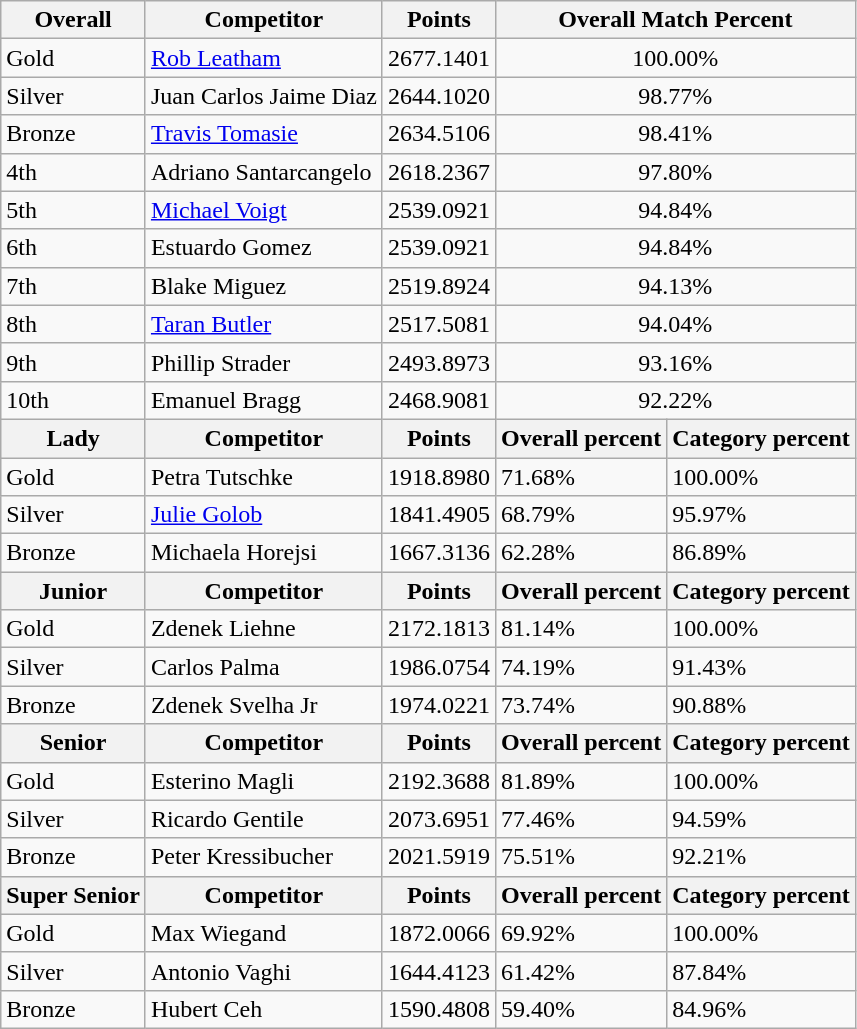<table class="wikitable sortable" style="text-align: left;">
<tr>
<th>Overall</th>
<th>Competitor</th>
<th>Points</th>
<th colspan="2">Overall Match Percent</th>
</tr>
<tr>
<td> Gold</td>
<td><a href='#'>Rob Leatham</a></td>
<td>2677.1401</td>
<td colspan="2" style="text-align: center;">100.00%</td>
</tr>
<tr>
<td> Silver</td>
<td>Juan Carlos Jaime Diaz</td>
<td>2644.1020</td>
<td colspan="2" style="text-align: center;">98.77%</td>
</tr>
<tr>
<td> Bronze</td>
<td><a href='#'>Travis Tomasie</a></td>
<td>2634.5106</td>
<td colspan="2" style="text-align: center;">98.41%</td>
</tr>
<tr>
<td>4th</td>
<td>Adriano Santarcangelo</td>
<td>2618.2367</td>
<td colspan="2" style="text-align: center;">97.80%</td>
</tr>
<tr>
<td>5th</td>
<td><a href='#'>Michael Voigt</a></td>
<td>2539.0921</td>
<td colspan="2" style="text-align: center;">94.84%</td>
</tr>
<tr>
<td>6th</td>
<td>Estuardo Gomez</td>
<td>2539.0921</td>
<td colspan="2" style="text-align: center;">94.84%</td>
</tr>
<tr>
<td>7th</td>
<td>Blake Miguez</td>
<td>2519.8924</td>
<td colspan="2" style="text-align: center;">94.13%</td>
</tr>
<tr>
<td>8th</td>
<td><a href='#'>Taran Butler</a></td>
<td>2517.5081</td>
<td colspan="2" style="text-align: center;">94.04%</td>
</tr>
<tr>
<td>9th</td>
<td>Phillip Strader</td>
<td>2493.8973</td>
<td colspan="2" style="text-align: center;">93.16%</td>
</tr>
<tr>
<td>10th</td>
<td>Emanuel Bragg</td>
<td>2468.9081</td>
<td colspan="2" style="text-align: center;">92.22%</td>
</tr>
<tr>
<th>Lady</th>
<th>Competitor</th>
<th>Points</th>
<th>Overall percent</th>
<th>Category percent</th>
</tr>
<tr>
<td> Gold</td>
<td>Petra Tutschke</td>
<td>1918.8980</td>
<td>71.68%</td>
<td>100.00%</td>
</tr>
<tr>
<td> Silver</td>
<td><a href='#'>Julie Golob</a></td>
<td>1841.4905</td>
<td>68.79%</td>
<td>95.97%</td>
</tr>
<tr>
<td> Bronze</td>
<td>Michaela Horejsi</td>
<td>1667.3136</td>
<td>62.28%</td>
<td>86.89%</td>
</tr>
<tr>
<th>Junior</th>
<th>Competitor</th>
<th>Points</th>
<th>Overall percent</th>
<th>Category percent</th>
</tr>
<tr>
<td> Gold</td>
<td>Zdenek Liehne</td>
<td>2172.1813</td>
<td>81.14%</td>
<td>100.00%</td>
</tr>
<tr>
<td> Silver</td>
<td>Carlos Palma</td>
<td>1986.0754</td>
<td>74.19%</td>
<td>91.43%</td>
</tr>
<tr>
<td> Bronze</td>
<td>Zdenek Svelha Jr</td>
<td>1974.0221</td>
<td>73.74%</td>
<td>90.88%</td>
</tr>
<tr>
<th>Senior</th>
<th>Competitor</th>
<th>Points</th>
<th>Overall percent</th>
<th>Category percent</th>
</tr>
<tr>
<td> Gold</td>
<td>Esterino Magli</td>
<td>2192.3688</td>
<td>81.89%</td>
<td>100.00%</td>
</tr>
<tr>
<td> Silver</td>
<td>Ricardo Gentile</td>
<td>2073.6951</td>
<td>77.46%</td>
<td>94.59%</td>
</tr>
<tr>
<td> Bronze</td>
<td>Peter Kressibucher</td>
<td>2021.5919</td>
<td>75.51%</td>
<td>92.21%</td>
</tr>
<tr>
<th>Super Senior</th>
<th>Competitor</th>
<th>Points</th>
<th>Overall percent</th>
<th>Category percent</th>
</tr>
<tr>
<td> Gold</td>
<td>Max Wiegand</td>
<td>1872.0066</td>
<td>69.92%</td>
<td>100.00%</td>
</tr>
<tr>
<td> Silver</td>
<td>Antonio Vaghi</td>
<td>1644.4123</td>
<td>61.42%</td>
<td>87.84%</td>
</tr>
<tr>
<td> Bronze</td>
<td>Hubert Ceh</td>
<td>1590.4808</td>
<td>59.40%</td>
<td>84.96%</td>
</tr>
</table>
